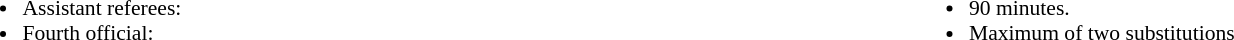<table style="width:100%; font-size:90%">
<tr>
<td style="width:50%; vertical-align:top"><br><ul><li>Assistant referees:</li><li>Fourth official:</li></ul></td>
<td style="width:50%; vertical-align:top"><br><ul><li>90 minutes.</li><li>Maximum of two substitutions</li></ul></td>
</tr>
</table>
